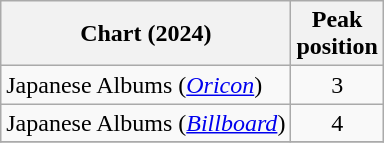<table class="wikitable sortable">
<tr>
<th>Chart (2024)</th>
<th>Peak<br>position</th>
</tr>
<tr>
<td>Japanese Albums (<em><a href='#'>Oricon</a></em>)</td>
<td style="text-align:center;">3</td>
</tr>
<tr>
<td>Japanese Albums (<em><a href='#'>Billboard</a></em>)</td>
<td style="text-align:center;">4</td>
</tr>
<tr>
</tr>
</table>
